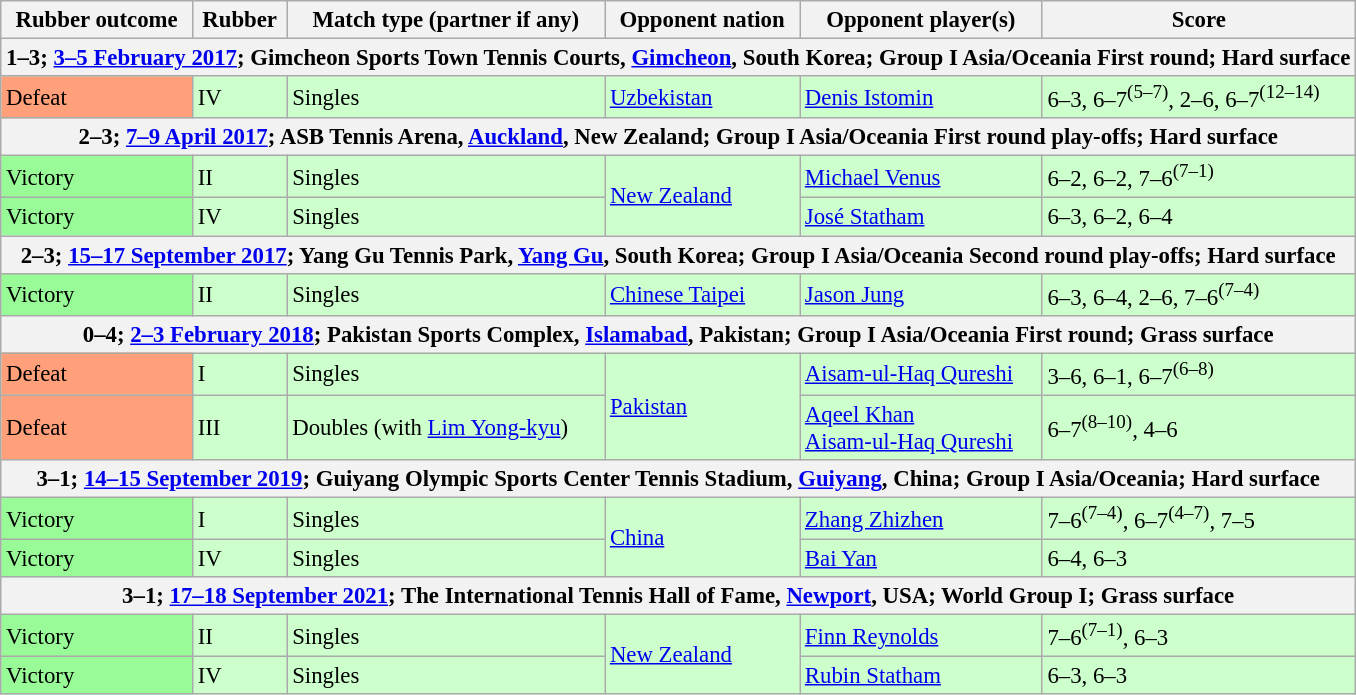<table class="wikitable" style="font-size:95%">
<tr>
<th>Rubber outcome</th>
<th>Rubber</th>
<th>Match type (partner if any)</th>
<th>Opponent nation</th>
<th>Opponent player(s)</th>
<th>Score</th>
</tr>
<tr>
<th colspan="6"><small></small>1–3; <a href='#'>3–5 February 2017</a>; Gimcheon Sports Town Tennis Courts, <a href='#'>Gimcheon</a>, South Korea; Group I Asia/Oceania First round; Hard surface</th>
</tr>
<tr style="background:#cfc;">
<td bgcolor="FFA07A">Defeat</td>
<td>IV</td>
<td>Singles</td>
<td> <a href='#'>Uzbekistan</a></td>
<td><a href='#'>Denis Istomin</a></td>
<td>6–3, 6–7<sup>(5–7)</sup>, 2–6,  6–7<sup>(12–14)</sup></td>
</tr>
<tr>
<th colspan="6"><small></small>2–3; <a href='#'>7–9 April 2017</a>; ASB Tennis Arena, <a href='#'>Auckland</a>, New Zealand; Group I Asia/Oceania First round play-offs; Hard surface</th>
</tr>
<tr style="background:#cfc;">
<td bgcolor="98FB98">Victory</td>
<td>II</td>
<td>Singles</td>
<td rowspan="2"> <a href='#'>New Zealand</a></td>
<td><a href='#'>Michael Venus</a></td>
<td>6–2, 6–2, 7–6<sup>(7–1)</sup></td>
</tr>
<tr style="background:#cfc;">
<td bgcolor="98FB98">Victory</td>
<td>IV</td>
<td>Singles</td>
<td><a href='#'>José Statham</a></td>
<td>6–3, 6–2, 6–4</td>
</tr>
<tr>
<th colspan="6"><small></small>2–3; <a href='#'>15–17 September 2017</a>; Yang Gu Tennis Park, <a href='#'>Yang Gu</a>, South Korea; Group I Asia/Oceania Second round play-offs; Hard surface</th>
</tr>
<tr style="background:#cfc;">
<td bgcolor="98FB98">Victory</td>
<td>II</td>
<td>Singles</td>
<td> <a href='#'>Chinese Taipei</a></td>
<td><a href='#'>Jason Jung</a></td>
<td>6–3, 6–4, 2–6, 7–6<sup>(7–4)</sup></td>
</tr>
<tr>
<th colspan="6"><small></small>0–4; <a href='#'>2–3 February 2018</a>; Pakistan Sports Complex, <a href='#'>Islamabad</a>, Pakistan; Group I Asia/Oceania First round; Grass surface</th>
</tr>
<tr style="background:#cfc;">
<td bgcolor="FFA07A">Defeat</td>
<td>I</td>
<td>Singles</td>
<td rowspan="2"> <a href='#'>Pakistan</a></td>
<td><a href='#'>Aisam-ul-Haq Qureshi</a></td>
<td>3–6, 6–1, 6–7<sup>(6–8)</sup></td>
</tr>
<tr style="background:#cfc;">
<td bgcolor="FFA07A">Defeat</td>
<td>III</td>
<td>Doubles (with <a href='#'>Lim Yong-kyu</a>)</td>
<td><a href='#'>Aqeel Khan</a><br><a href='#'>Aisam-ul-Haq Qureshi</a></td>
<td>6–7<sup>(8–10)</sup>, 4–6</td>
</tr>
<tr>
<th colspan="6"><small></small>3–1; <a href='#'>14–15 September 2019</a>; Guiyang Olympic Sports Center Tennis Stadium, <a href='#'>Guiyang</a>, China; Group I Asia/Oceania; Hard surface</th>
</tr>
<tr style="background:#cfc;">
<td bgcolor="98FB98">Victory</td>
<td>I</td>
<td>Singles</td>
<td rowspan="2"> <a href='#'>China</a></td>
<td><a href='#'>Zhang Zhizhen</a></td>
<td>7–6<sup>(7–4)</sup>, 6–7<sup>(4–7)</sup>, 7–5</td>
</tr>
<tr style="background:#cfc;">
<td bgcolor="98FB98">Victory</td>
<td>IV</td>
<td>Singles</td>
<td><a href='#'>Bai Yan</a></td>
<td>6–4, 6–3</td>
</tr>
<tr>
<th colspan="6"><small></small>3–1; <a href='#'>17–18 September 2021</a>; The International Tennis Hall of Fame, <a href='#'>Newport</a>, USA; World Group I; Grass surface</th>
</tr>
<tr style="background:#cfc;">
<td bgcolor="98FB98">Victory</td>
<td>II</td>
<td>Singles</td>
<td rowspan="2"> <a href='#'>New Zealand</a></td>
<td><a href='#'>Finn Reynolds</a></td>
<td>7–6<sup>(7–1)</sup>, 6–3</td>
</tr>
<tr style="background:#cfc;">
<td bgcolor="98FB98">Victory</td>
<td>IV</td>
<td>Singles</td>
<td><a href='#'>Rubin Statham</a></td>
<td>6–3, 6–3</td>
</tr>
</table>
